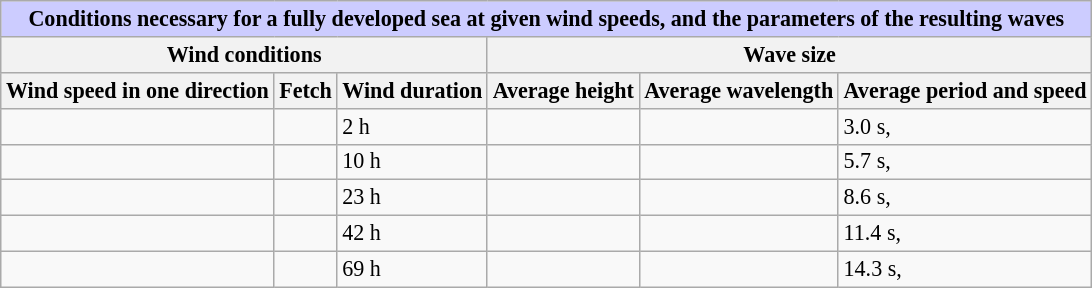<table class="collapsible wikitable" border="1" style="font-size:92%;align:center";>
<tr>
<th colspan=6 style="background: #ccf;">Conditions necessary for a fully developed sea at given wind speeds, and the parameters of the resulting waves</th>
</tr>
<tr>
<th colspan=3 style>Wind conditions</th>
<th colspan= 3 style>Wave size</th>
</tr>
<tr>
<th>Wind speed in one direction</th>
<th>Fetch</th>
<th>Wind duration</th>
<th>Average height</th>
<th>Average wavelength</th>
<th>Average period and speed</th>
</tr>
<tr>
<td></td>
<td></td>
<td>2 h</td>
<td></td>
<td></td>
<td>3.0 s, </td>
</tr>
<tr>
<td></td>
<td></td>
<td>10 h</td>
<td></td>
<td></td>
<td>5.7 s, </td>
</tr>
<tr>
<td></td>
<td></td>
<td>23 h</td>
<td></td>
<td></td>
<td>8.6 s, </td>
</tr>
<tr>
<td></td>
<td></td>
<td>42 h</td>
<td></td>
<td></td>
<td>11.4 s, </td>
</tr>
<tr>
<td></td>
<td></td>
<td>69 h</td>
<td></td>
<td></td>
<td>14.3 s, </td>
</tr>
</table>
